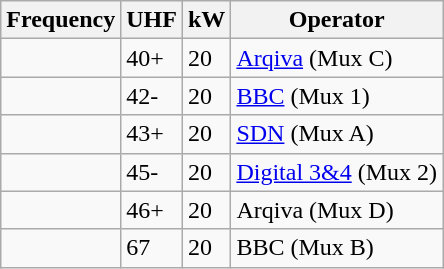<table class="wikitable sortable">
<tr>
<th>Frequency</th>
<th>UHF</th>
<th>kW</th>
<th>Operator</th>
</tr>
<tr>
<td></td>
<td>40+</td>
<td>20</td>
<td><a href='#'>Arqiva</a> (Mux C)</td>
</tr>
<tr>
<td></td>
<td>42-</td>
<td>20</td>
<td><a href='#'>BBC</a> (Mux 1)</td>
</tr>
<tr>
<td></td>
<td>43+</td>
<td>20</td>
<td><a href='#'>SDN</a> (Mux A)</td>
</tr>
<tr>
<td></td>
<td>45-</td>
<td>20</td>
<td><a href='#'>Digital 3&4</a> (Mux 2)</td>
</tr>
<tr>
<td></td>
<td>46+</td>
<td>20</td>
<td>Arqiva (Mux D)</td>
</tr>
<tr>
<td></td>
<td>67</td>
<td>20</td>
<td>BBC (Mux B)</td>
</tr>
</table>
